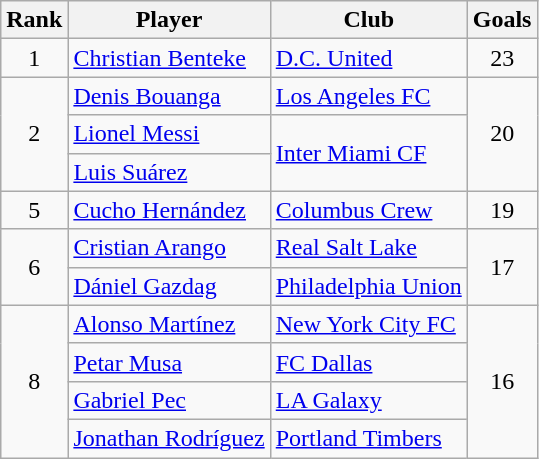<table class="wikitable" style="text-align:center">
<tr>
<th>Rank</th>
<th>Player</th>
<th>Club</th>
<th>Goals</th>
</tr>
<tr>
<td>1</td>
<td align="left"> <a href='#'>Christian Benteke</a></td>
<td align="left"><a href='#'>D.C. United</a></td>
<td>23</td>
</tr>
<tr>
<td rowspan=3>2</td>
<td align="left"> <a href='#'>Denis Bouanga</a></td>
<td align="left"><a href='#'>Los Angeles FC</a></td>
<td rowspan=3>20</td>
</tr>
<tr>
<td align="left"> <a href='#'>Lionel Messi</a></td>
<td align="left" rowspan="2"><a href='#'>Inter Miami CF</a></td>
</tr>
<tr>
<td align="left"> <a href='#'>Luis Suárez</a></td>
</tr>
<tr>
<td>5</td>
<td align="left"> <a href='#'>Cucho Hernández</a></td>
<td align="left"><a href='#'>Columbus Crew</a></td>
<td>19</td>
</tr>
<tr>
<td rowspan=2>6</td>
<td align="left"> <a href='#'>Cristian Arango</a></td>
<td align="left"><a href='#'>Real Salt Lake</a></td>
<td rowspan=2>17</td>
</tr>
<tr>
<td align="left"> <a href='#'>Dániel Gazdag</a></td>
<td align="left"><a href='#'>Philadelphia Union</a></td>
</tr>
<tr>
<td rowspan=4>8</td>
<td align="left"> <a href='#'>Alonso Martínez</a></td>
<td align="left"><a href='#'>New York City FC</a></td>
<td rowspan=4>16</td>
</tr>
<tr>
<td align="left"> <a href='#'>Petar Musa</a></td>
<td align="left"><a href='#'>FC Dallas</a></td>
</tr>
<tr>
<td align="left"> <a href='#'>Gabriel Pec</a></td>
<td align="left"><a href='#'>LA Galaxy</a></td>
</tr>
<tr>
<td align="left"> <a href='#'>Jonathan Rodríguez</a></td>
<td align="left"><a href='#'>Portland Timbers</a></td>
</tr>
</table>
